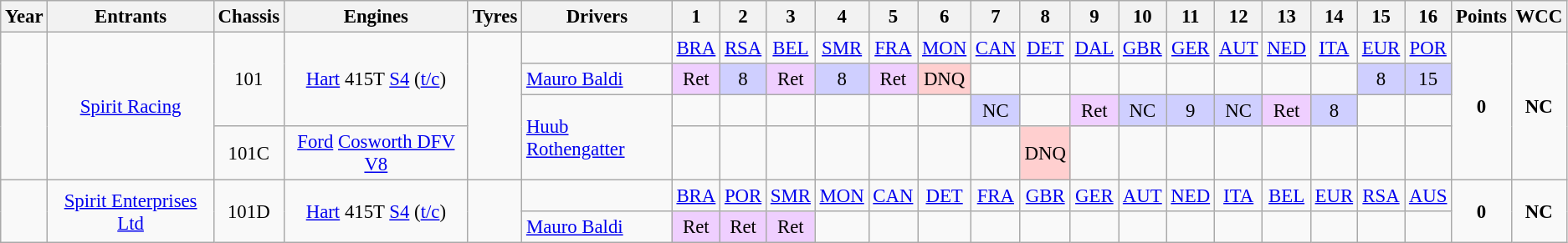<table class="wikitable" style="text-align:center; font-size:95%">
<tr>
<th>Year</th>
<th>Entrants</th>
<th>Chassis</th>
<th>Engines</th>
<th>Tyres</th>
<th>Drivers</th>
<th>1</th>
<th>2</th>
<th>3</th>
<th>4</th>
<th>5</th>
<th>6</th>
<th>7</th>
<th>8</th>
<th>9</th>
<th>10</th>
<th>11</th>
<th>12</th>
<th>13</th>
<th>14</th>
<th>15</th>
<th>16</th>
<th>Points</th>
<th>WCC</th>
</tr>
<tr>
<td rowspan=4></td>
<td rowspan=4><a href='#'>Spirit Racing</a></td>
<td rowspan=3>101</td>
<td rowspan=3><a href='#'>Hart</a> 415T <a href='#'>S4</a> (<a href='#'>t/c</a>)</td>
<td rowspan=4></td>
<td></td>
<td><a href='#'>BRA</a></td>
<td><a href='#'>RSA</a></td>
<td><a href='#'>BEL</a></td>
<td><a href='#'>SMR</a></td>
<td><a href='#'>FRA</a></td>
<td><a href='#'>MON</a></td>
<td><a href='#'>CAN</a></td>
<td><a href='#'>DET</a></td>
<td><a href='#'>DAL</a></td>
<td><a href='#'>GBR</a></td>
<td><a href='#'>GER</a></td>
<td><a href='#'>AUT</a></td>
<td><a href='#'>NED</a></td>
<td><a href='#'>ITA</a></td>
<td><a href='#'>EUR</a></td>
<td><a href='#'>POR</a></td>
<td rowspan="4"><strong>0</strong></td>
<td rowspan="4"><strong>NC</strong></td>
</tr>
<tr>
<td align="left"><a href='#'>Mauro Baldi</a></td>
<td style="background:#efcfff;">Ret</td>
<td style="background:#cfcfff;">8</td>
<td style="background:#efcfff;">Ret</td>
<td style="background:#cfcfff;">8</td>
<td style="background:#efcfff;">Ret</td>
<td style="background:#ffcfcf;">DNQ</td>
<td></td>
<td></td>
<td></td>
<td></td>
<td></td>
<td></td>
<td></td>
<td></td>
<td style="background:#cfcfff;">8</td>
<td style="background:#cfcfff;">15</td>
</tr>
<tr>
<td rowspan="2" align="left"><a href='#'>Huub Rothengatter</a></td>
<td></td>
<td></td>
<td></td>
<td></td>
<td></td>
<td></td>
<td style="background:#cfcfff;">NC</td>
<td></td>
<td style="background:#efcfff;">Ret</td>
<td style="background:#cfcfff;">NC</td>
<td style="background:#cfcfff;">9</td>
<td style="background:#cfcfff;">NC</td>
<td style="background:#efcfff;">Ret</td>
<td style="background:#cfcfff;">8</td>
<td></td>
<td></td>
</tr>
<tr>
<td>101C</td>
<td><a href='#'>Ford</a> <a href='#'>Cosworth DFV</a> <a href='#'>V8</a></td>
<td></td>
<td></td>
<td></td>
<td></td>
<td></td>
<td></td>
<td></td>
<td style="background:#ffcfcf;">DNQ</td>
<td></td>
<td></td>
<td></td>
<td></td>
<td></td>
<td></td>
<td></td>
<td></td>
</tr>
<tr>
<td rowspan=2></td>
<td rowspan=2><a href='#'>Spirit Enterprises Ltd</a></td>
<td rowspan=2>101D</td>
<td rowspan=2><a href='#'>Hart</a> 415T <a href='#'>S4</a> (<a href='#'>t/c</a>)</td>
<td rowspan=2></td>
<td></td>
<td><a href='#'>BRA</a></td>
<td><a href='#'>POR</a></td>
<td><a href='#'>SMR</a></td>
<td><a href='#'>MON</a></td>
<td><a href='#'>CAN</a></td>
<td><a href='#'>DET</a></td>
<td><a href='#'>FRA</a></td>
<td><a href='#'>GBR</a></td>
<td><a href='#'>GER</a></td>
<td><a href='#'>AUT</a></td>
<td><a href='#'>NED</a></td>
<td><a href='#'>ITA</a></td>
<td><a href='#'>BEL</a></td>
<td><a href='#'>EUR</a></td>
<td><a href='#'>RSA</a></td>
<td><a href='#'>AUS</a></td>
<td rowspan="2"><strong>0</strong></td>
<td rowspan="2"><strong>NC</strong></td>
</tr>
<tr>
<td align="left"><a href='#'>Mauro Baldi</a></td>
<td style="background:#efcfff;">Ret</td>
<td style="background:#efcfff;">Ret</td>
<td style="background:#efcfff;">Ret</td>
<td></td>
<td></td>
<td></td>
<td></td>
<td></td>
<td></td>
<td></td>
<td></td>
<td></td>
<td></td>
<td></td>
<td></td>
<td></td>
</tr>
</table>
